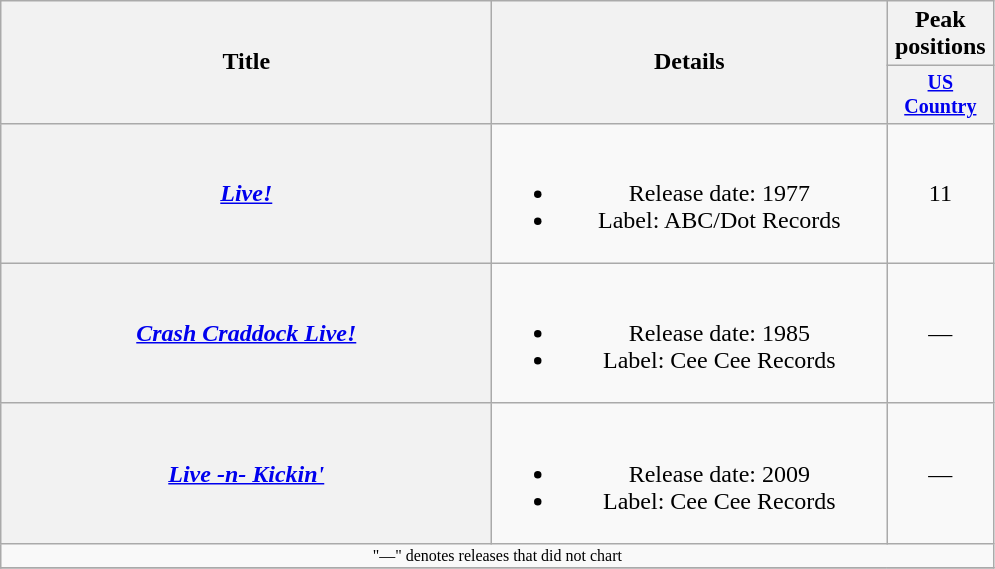<table class="wikitable plainrowheaders" style="text-align:center;">
<tr>
<th rowspan="2" style="width:20em;">Title</th>
<th rowspan="2" style="width:16em;">Details</th>
<th>Peak positions</th>
</tr>
<tr style="font-size:smaller;">
<th width="65"><a href='#'>US Country</a></th>
</tr>
<tr>
<th scope="row"><em><a href='#'>Live!</a></em></th>
<td><br><ul><li>Release date: 1977</li><li>Label: ABC/Dot Records</li></ul></td>
<td>11</td>
</tr>
<tr>
<th scope="row"><em><a href='#'>Crash Craddock Live!</a></em></th>
<td><br><ul><li>Release date: 1985</li><li>Label: Cee Cee Records</li></ul></td>
<td>—</td>
</tr>
<tr>
<th scope="row"><em><a href='#'>Live -n- Kickin'</a></em></th>
<td><br><ul><li>Release date: 2009</li><li>Label: Cee Cee Records</li></ul></td>
<td>—</td>
</tr>
<tr>
<td colspan="3" style="font-size: 8pt">"—" denotes releases that did not chart</td>
</tr>
<tr>
</tr>
</table>
